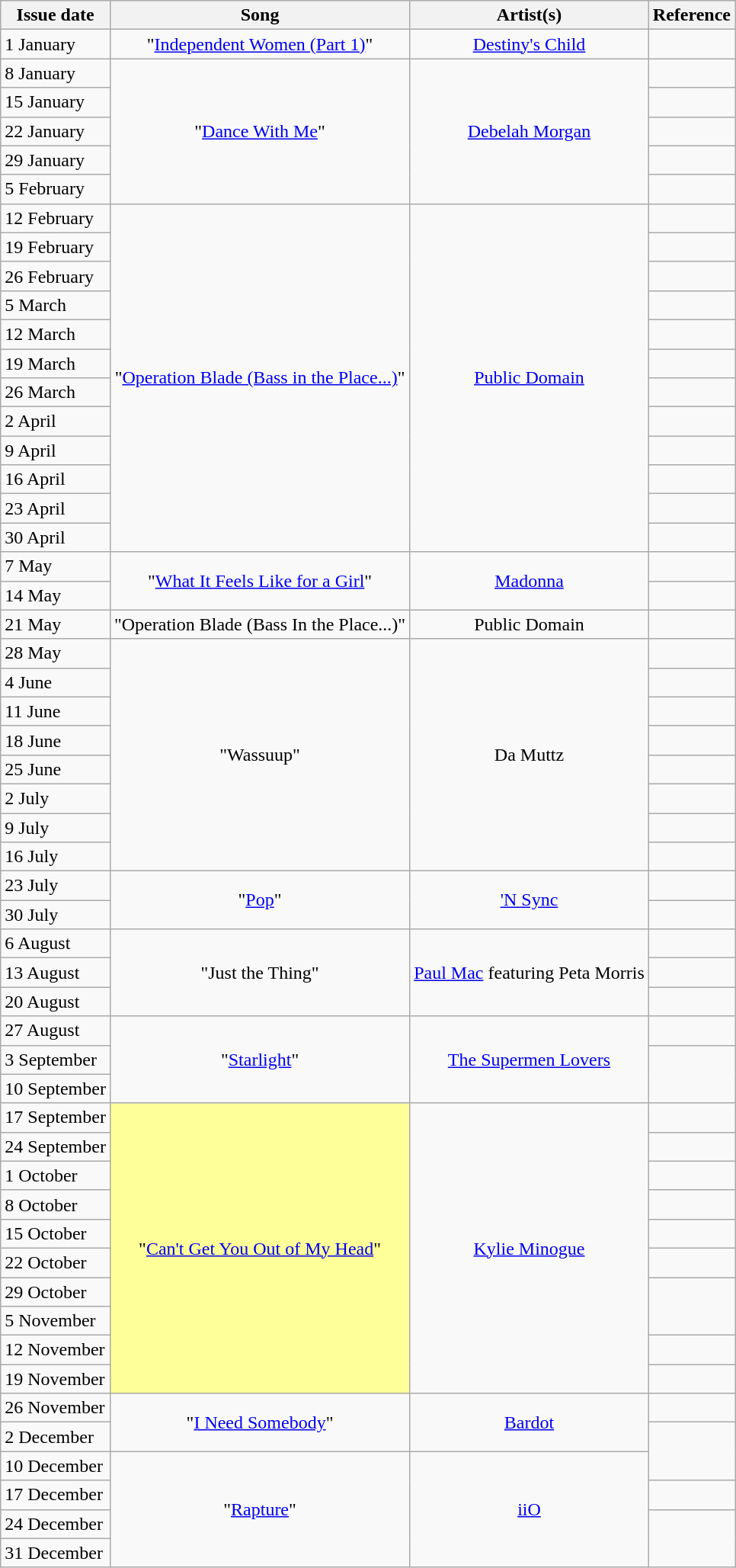<table class="wikitable">
<tr>
<th>Issue date</th>
<th>Song</th>
<th>Artist(s)</th>
<th>Reference</th>
</tr>
<tr>
<td align="left">1 January</td>
<td align="center">"<a href='#'>Independent Women (Part 1)</a>"</td>
<td align="center"><a href='#'>Destiny's Child</a></td>
<td align="center"></td>
</tr>
<tr>
<td align="left">8 January</td>
<td align="center" rowspan="5">"<a href='#'>Dance With Me</a>"</td>
<td align="center" rowspan="5"><a href='#'>Debelah Morgan</a></td>
<td align="center"></td>
</tr>
<tr>
<td align="left">15 January</td>
<td align="center"></td>
</tr>
<tr>
<td align="left">22 January</td>
<td align="center"></td>
</tr>
<tr>
<td align="left">29 January</td>
<td align="center"></td>
</tr>
<tr>
<td align="left">5 February</td>
<td align="center"></td>
</tr>
<tr>
<td align="left">12 February</td>
<td align="center" rowspan="12">"<a href='#'>Operation Blade (Bass in the Place...)</a>"</td>
<td align="center" rowspan="12"><a href='#'>Public Domain</a></td>
<td align="center"></td>
</tr>
<tr>
<td align="left">19 February</td>
<td align="center"></td>
</tr>
<tr>
<td align="left">26 February</td>
<td align="center"></td>
</tr>
<tr>
<td align="left">5 March</td>
<td align="center"></td>
</tr>
<tr>
<td align="left">12 March</td>
<td align="center"></td>
</tr>
<tr>
<td align="left">19 March</td>
<td align="center"></td>
</tr>
<tr>
<td align="left">26 March</td>
<td align="center"></td>
</tr>
<tr>
<td align="left">2 April</td>
<td align="center"></td>
</tr>
<tr>
<td align="left">9 April</td>
<td align="center"></td>
</tr>
<tr>
<td align="left">16 April</td>
<td align="center"></td>
</tr>
<tr>
<td align="left">23 April</td>
<td align="center"></td>
</tr>
<tr>
<td align="left">30 April</td>
<td align="center"></td>
</tr>
<tr>
<td align="left">7 May</td>
<td align="center" rowspan="2">"<a href='#'>What It Feels Like for a Girl</a>"</td>
<td align="center" rowspan="2"><a href='#'>Madonna</a></td>
<td align="center"></td>
</tr>
<tr>
<td align="left">14 May</td>
<td align="center"></td>
</tr>
<tr>
<td align="left">21 May</td>
<td align="center">"Operation Blade (Bass In the Place...)"</td>
<td align="center">Public Domain</td>
<td align="center"></td>
</tr>
<tr>
<td align="left">28 May</td>
<td align="center" rowspan="8">"Wassuup"</td>
<td align="center" rowspan="8">Da Muttz</td>
<td align="center"></td>
</tr>
<tr>
<td align="left">4 June</td>
<td align="center"></td>
</tr>
<tr>
<td align="left">11 June</td>
<td align="center"></td>
</tr>
<tr>
<td align="left">18 June</td>
<td align="center"></td>
</tr>
<tr>
<td align="left">25 June</td>
<td align="center"></td>
</tr>
<tr>
<td align="left">2 July</td>
<td align="center"></td>
</tr>
<tr>
<td align="left">9 July</td>
<td align="center"></td>
</tr>
<tr>
<td align="left">16 July</td>
<td align="center"></td>
</tr>
<tr>
<td align="left">23 July</td>
<td align="center" rowspan="2">"<a href='#'>Pop</a>"</td>
<td align="center" rowspan="2"><a href='#'>'N Sync</a></td>
<td align="center"></td>
</tr>
<tr>
<td align="left">30 July</td>
<td align="center"></td>
</tr>
<tr>
<td align="left">6 August</td>
<td align="center" rowspan="3">"Just the Thing"</td>
<td align="center" rowspan="3"><a href='#'>Paul Mac</a> featuring Peta Morris</td>
<td align="center"></td>
</tr>
<tr>
<td align="left">13 August</td>
<td align="center"></td>
</tr>
<tr>
<td align="left">20 August</td>
<td align="center"></td>
</tr>
<tr>
<td align="left">27 August</td>
<td align="center" rowspan="3">"<a href='#'>Starlight</a>"</td>
<td align="center" rowspan="3"><a href='#'>The Supermen Lovers</a></td>
<td align="center"></td>
</tr>
<tr>
<td align="left">3 September</td>
<td align="center"  rowspan="2"></td>
</tr>
<tr>
<td align="left">10 September</td>
</tr>
<tr>
<td align="left">17 September</td>
<td bgcolor=#FFFF99 align="center" rowspan="10">"<a href='#'>Can't Get You Out of My Head</a>" </td>
<td align="center" rowspan="10"><a href='#'>Kylie Minogue</a></td>
<td align="center"></td>
</tr>
<tr>
<td align="left">24 September</td>
<td align="center"></td>
</tr>
<tr>
<td align="left">1 October</td>
<td align="center"></td>
</tr>
<tr>
<td align="left">8 October</td>
<td align="center"></td>
</tr>
<tr>
<td align="left">15 October</td>
<td align="center"></td>
</tr>
<tr>
<td align="left">22 October</td>
<td align="center"></td>
</tr>
<tr>
<td align="left">29 October</td>
<td align="center"  rowspan="2"></td>
</tr>
<tr>
<td align="left">5 November</td>
</tr>
<tr>
<td align="left">12 November</td>
<td align="center"></td>
</tr>
<tr>
<td align="left">19 November</td>
<td align="center"></td>
</tr>
<tr>
<td align="left">26 November</td>
<td align="center" rowspan="2">"<a href='#'>I Need Somebody</a>"</td>
<td align="center" rowspan="2"><a href='#'>Bardot</a></td>
<td align="center"></td>
</tr>
<tr>
<td align="left">2 December</td>
<td align="center"  rowspan="2"></td>
</tr>
<tr>
<td align="left">10 December</td>
<td align="center" rowspan="4">"<a href='#'>Rapture</a>"</td>
<td align="center" rowspan="4"><a href='#'>iiO</a></td>
</tr>
<tr>
<td align="left">17 December</td>
<td align="center"></td>
</tr>
<tr>
<td align="left">24 December</td>
<td align="center"  rowspan="2"></td>
</tr>
<tr>
<td align="left">31 December</td>
</tr>
</table>
